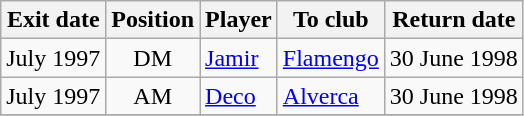<table class="wikitable">
<tr>
<th>Exit date</th>
<th>Position</th>
<th>Player</th>
<th>To club</th>
<th>Return date</th>
</tr>
<tr>
<td>July 1997</td>
<td style="text-align:center;">DM</td>
<td style="text-align:left;"><a href='#'>Jamir</a></td>
<td style="text-align:left;"><a href='#'>Flamengo</a></td>
<td>30 June 1998</td>
</tr>
<tr>
<td>July 1997</td>
<td style="text-align:center;">AM</td>
<td style="text-align:left;"><a href='#'>Deco</a></td>
<td style="text-align:left;"><a href='#'>Alverca</a></td>
<td>30 June 1998</td>
</tr>
<tr>
</tr>
</table>
